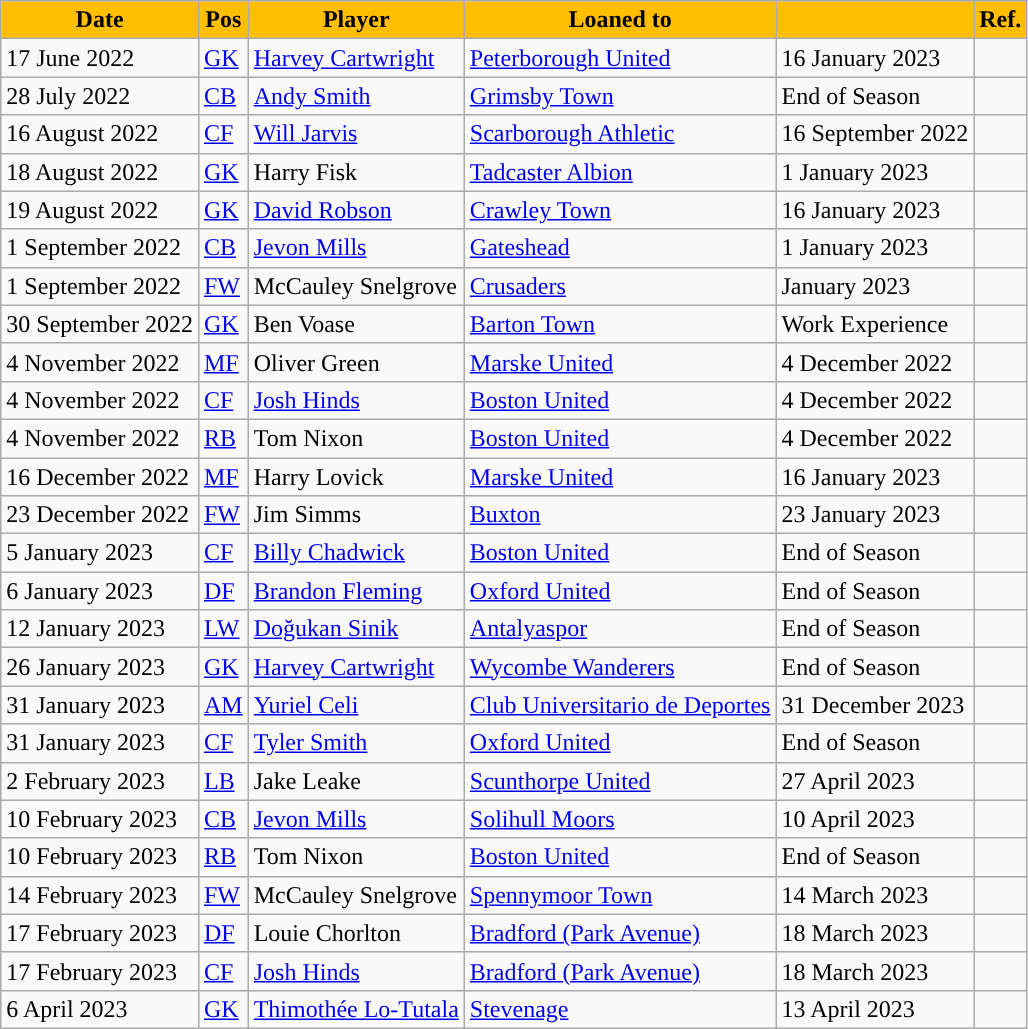<table class="wikitable plainrowheaders sortable">
<tr>
<th style="background:#ffbf00; color:#000000; ">Date</th>
<th style="background:#ffbf00; color:#000000; ">Pos</th>
<th style="background:#ffbf00; color:#000000; ">Player</th>
<th style="background:#ffbf00; color:#000000; ">Loaned to</th>
<th style="background:#ffbf00; color:#000000; "></th>
<th style="background:#ffbf00; color:#000000; ">Ref.</th>
</tr>
<tr>
<td>17 June 2022</td>
<td><a href='#'>GK</a></td>
<td> <a href='#'>Harvey Cartwright</a></td>
<td> <a href='#'>Peterborough United</a></td>
<td>16 January 2023</td>
<td></td>
</tr>
<tr>
<td>28 July 2022</td>
<td><a href='#'>CB</a></td>
<td> <a href='#'>Andy Smith</a></td>
<td> <a href='#'>Grimsby Town</a></td>
<td>End of Season</td>
<td></td>
</tr>
<tr>
<td>16 August 2022</td>
<td><a href='#'>CF</a></td>
<td> <a href='#'>Will Jarvis</a></td>
<td> <a href='#'>Scarborough Athletic</a></td>
<td>16 September 2022</td>
<td></td>
</tr>
<tr>
<td>18 August 2022</td>
<td><a href='#'>GK</a></td>
<td> Harry Fisk</td>
<td> <a href='#'>Tadcaster Albion</a></td>
<td>1 January 2023</td>
<td></td>
</tr>
<tr>
<td>19 August 2022</td>
<td><a href='#'>GK</a></td>
<td> <a href='#'>David Robson</a></td>
<td> <a href='#'>Crawley Town</a></td>
<td>16 January 2023</td>
<td></td>
</tr>
<tr>
<td>1 September 2022</td>
<td><a href='#'>CB</a></td>
<td> <a href='#'>Jevon Mills</a></td>
<td> <a href='#'>Gateshead</a></td>
<td>1 January 2023</td>
<td></td>
</tr>
<tr>
<td>1 September 2022</td>
<td><a href='#'>FW</a></td>
<td> McCauley Snelgrove</td>
<td> <a href='#'>Crusaders</a></td>
<td>January 2023</td>
<td></td>
</tr>
<tr>
<td>30 September 2022</td>
<td><a href='#'>GK</a></td>
<td> Ben Voase</td>
<td> <a href='#'>Barton Town</a></td>
<td>Work Experience</td>
<td></td>
</tr>
<tr>
<td>4 November 2022</td>
<td><a href='#'>MF</a></td>
<td> Oliver Green</td>
<td> <a href='#'>Marske United</a></td>
<td>4 December 2022</td>
<td></td>
</tr>
<tr>
<td>4 November 2022</td>
<td><a href='#'>CF</a></td>
<td> <a href='#'>Josh Hinds</a></td>
<td> <a href='#'>Boston United</a></td>
<td>4 December 2022</td>
<td></td>
</tr>
<tr>
<td>4 November 2022</td>
<td><a href='#'>RB</a></td>
<td> Tom Nixon</td>
<td> <a href='#'>Boston United</a></td>
<td>4 December 2022</td>
<td></td>
</tr>
<tr>
<td>16 December 2022</td>
<td><a href='#'>MF</a></td>
<td> Harry Lovick</td>
<td> <a href='#'>Marske United</a></td>
<td>16 January 2023</td>
<td></td>
</tr>
<tr>
<td>23 December 2022</td>
<td><a href='#'>FW</a></td>
<td> Jim Simms</td>
<td> <a href='#'>Buxton</a></td>
<td>23 January 2023</td>
<td></td>
</tr>
<tr>
<td>5 January 2023</td>
<td><a href='#'>CF</a></td>
<td> <a href='#'>Billy Chadwick</a></td>
<td> <a href='#'>Boston United</a></td>
<td>End of Season</td>
<td></td>
</tr>
<tr>
<td>6 January 2023</td>
<td><a href='#'>DF</a></td>
<td> <a href='#'>Brandon Fleming</a></td>
<td> <a href='#'>Oxford United</a></td>
<td>End of Season</td>
<td></td>
</tr>
<tr>
<td>12 January 2023</td>
<td><a href='#'>LW</a></td>
<td> <a href='#'>Doğukan Sinik</a></td>
<td> <a href='#'>Antalyaspor</a></td>
<td>End of Season</td>
<td></td>
</tr>
<tr>
<td>26 January 2023</td>
<td><a href='#'>GK</a></td>
<td> <a href='#'>Harvey Cartwright</a></td>
<td> <a href='#'>Wycombe Wanderers</a></td>
<td>End of Season</td>
<td></td>
</tr>
<tr>
<td>31 January 2023</td>
<td><a href='#'>AM</a></td>
<td> <a href='#'>Yuriel Celi</a></td>
<td> <a href='#'>Club Universitario de Deportes</a></td>
<td>31 December 2023</td>
<td></td>
</tr>
<tr>
<td>31 January 2023</td>
<td><a href='#'>CF</a></td>
<td> <a href='#'>Tyler Smith</a></td>
<td> <a href='#'>Oxford United</a></td>
<td>End of Season</td>
<td></td>
</tr>
<tr>
<td>2 February 2023</td>
<td><a href='#'>LB</a></td>
<td> Jake Leake</td>
<td> <a href='#'>Scunthorpe United</a></td>
<td>27 April 2023</td>
<td></td>
</tr>
<tr>
<td>10 February 2023</td>
<td><a href='#'>CB</a></td>
<td> <a href='#'>Jevon Mills</a></td>
<td> <a href='#'>Solihull Moors</a></td>
<td>10 April 2023</td>
<td></td>
</tr>
<tr>
<td>10 February 2023</td>
<td><a href='#'>RB</a></td>
<td> Tom Nixon</td>
<td> <a href='#'>Boston United</a></td>
<td>End of Season</td>
<td></td>
</tr>
<tr>
<td>14 February 2023</td>
<td><a href='#'>FW</a></td>
<td> McCauley Snelgrove</td>
<td> <a href='#'>Spennymoor Town</a></td>
<td>14 March 2023</td>
<td></td>
</tr>
<tr>
<td>17 February 2023</td>
<td><a href='#'>DF</a></td>
<td> Louie Chorlton</td>
<td> <a href='#'>Bradford (Park Avenue)</a></td>
<td>18 March 2023</td>
<td></td>
</tr>
<tr>
<td>17 February 2023</td>
<td><a href='#'>CF</a></td>
<td> <a href='#'>Josh Hinds</a></td>
<td> <a href='#'>Bradford (Park Avenue)</a></td>
<td>18 March 2023</td>
<td></td>
</tr>
<tr>
<td>6 April 2023</td>
<td><a href='#'>GK</a></td>
<td> <a href='#'>Thimothée Lo-Tutala</a></td>
<td> <a href='#'>Stevenage</a></td>
<td>13 April 2023</td>
<td></td>
</tr>
</table>
